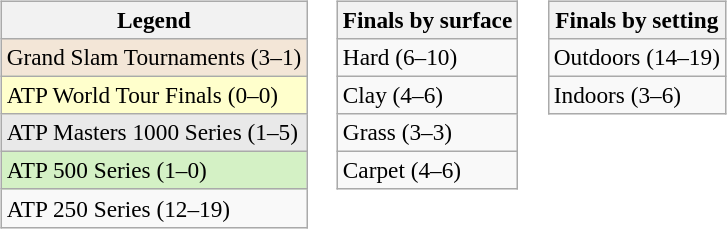<table>
<tr valign=top>
<td><br><table class=wikitable style=font-size:97%>
<tr>
<th>Legend</th>
</tr>
<tr style="background:#f3e6d7;">
<td>Grand Slam Tournaments (3–1)</td>
</tr>
<tr style="background:#ffc;">
<td>ATP World Tour Finals (0–0)</td>
</tr>
<tr style="background:#e9e9e9;">
<td>ATP Masters 1000 Series (1–5)</td>
</tr>
<tr style="background:#d4f1c5;">
<td>ATP 500 Series (1–0)</td>
</tr>
<tr>
<td>ATP 250 Series (12–19)</td>
</tr>
</table>
</td>
<td><br><table class=wikitable style=font-size:97%>
<tr>
<th>Finals by surface</th>
</tr>
<tr>
<td>Hard (6–10)</td>
</tr>
<tr>
<td>Clay (4–6)</td>
</tr>
<tr>
<td>Grass (3–3)</td>
</tr>
<tr>
<td>Carpet (4–6)</td>
</tr>
</table>
</td>
<td><br><table class=wikitable style=font-size:97%>
<tr>
<th>Finals by setting</th>
</tr>
<tr>
<td>Outdoors (14–19)</td>
</tr>
<tr>
<td>Indoors (3–6)</td>
</tr>
</table>
</td>
</tr>
</table>
